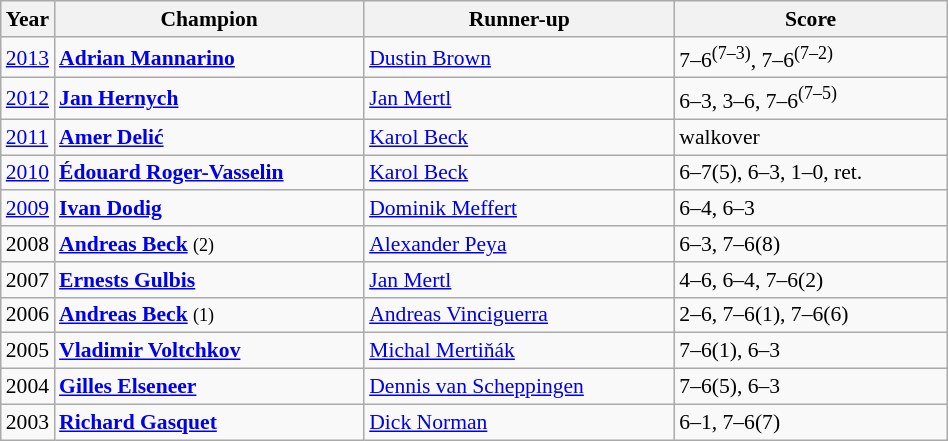<table class="wikitable" style="font-size:90%">
<tr>
<th>Year</th>
<th width="200">Champion</th>
<th width="200">Runner-up</th>
<th width="175">Score</th>
</tr>
<tr>
<td><a href='#'>2013</a></td>
<td> <strong><a href='#'>Adrian Mannarino</a></strong></td>
<td> <a href='#'>Dustin Brown</a></td>
<td>7–6<sup>(7–3)</sup>, 7–6<sup>(7–2)</sup></td>
</tr>
<tr>
<td><a href='#'>2012</a></td>
<td> <strong><a href='#'>Jan Hernych</a></strong></td>
<td> <a href='#'>Jan Mertl</a></td>
<td>6–3, 3–6, 7–6<sup>(7–5)</sup></td>
</tr>
<tr>
<td><a href='#'>2011</a></td>
<td> <strong><a href='#'>Amer Delić</a></strong></td>
<td> <a href='#'>Karol Beck</a></td>
<td>walkover</td>
</tr>
<tr>
<td><a href='#'>2010</a></td>
<td> <strong><a href='#'>Édouard Roger-Vasselin</a></strong></td>
<td> <a href='#'>Karol Beck</a></td>
<td>6–7(5), 6–3, 1–0, ret.</td>
</tr>
<tr>
<td><a href='#'>2009</a></td>
<td> <strong><a href='#'>Ivan Dodig</a></strong></td>
<td> <a href='#'>Dominik Meffert</a></td>
<td>6–4, 6–3</td>
</tr>
<tr>
<td>2008</td>
<td> <strong><a href='#'>Andreas Beck</a></strong> <small>(2)</small></td>
<td> <a href='#'>Alexander Peya</a></td>
<td>6–3, 7–6(8)</td>
</tr>
<tr>
<td>2007</td>
<td> <strong><a href='#'>Ernests Gulbis</a></strong></td>
<td> <a href='#'>Jan Mertl</a></td>
<td>4–6, 6–4, 7–6(2)</td>
</tr>
<tr>
<td>2006</td>
<td> <strong><a href='#'>Andreas Beck</a></strong> <small>(1)</small></td>
<td> <a href='#'>Andreas Vinciguerra</a></td>
<td>2–6, 7–6(1), 7–6(6)</td>
</tr>
<tr>
<td>2005</td>
<td> <strong><a href='#'>Vladimir Voltchkov</a></strong></td>
<td> <a href='#'>Michal Mertiňák</a></td>
<td>7–6(1), 6–3</td>
</tr>
<tr>
<td>2004</td>
<td> <strong><a href='#'>Gilles Elseneer</a></strong></td>
<td> <a href='#'>Dennis van Scheppingen</a></td>
<td>7–6(5), 6–3</td>
</tr>
<tr>
<td>2003</td>
<td> <strong><a href='#'>Richard Gasquet</a></strong></td>
<td> <a href='#'>Dick Norman</a></td>
<td>6–1, 7–6(7)</td>
</tr>
</table>
